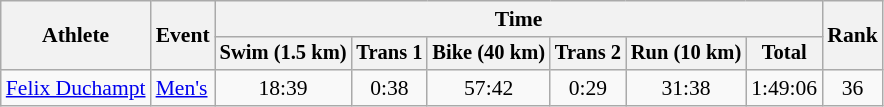<table class="wikitable" style="font-size:90%">
<tr>
<th rowspan=2>Athlete</th>
<th rowspan=2>Event</th>
<th colspan=6>Time</th>
<th rowspan=2>Rank</th>
</tr>
<tr style="font-size:95%">
<th>Swim (1.5 km)</th>
<th>Trans 1</th>
<th>Bike (40 km)</th>
<th>Trans 2</th>
<th>Run (10 km)</th>
<th>Total</th>
</tr>
<tr align=center>
<td align=left><a href='#'>Felix Duchampt</a></td>
<td align=left><a href='#'>Men's</a></td>
<td>18:39</td>
<td>0:38</td>
<td>57:42</td>
<td>0:29</td>
<td>31:38</td>
<td>1:49:06</td>
<td>36</td>
</tr>
</table>
